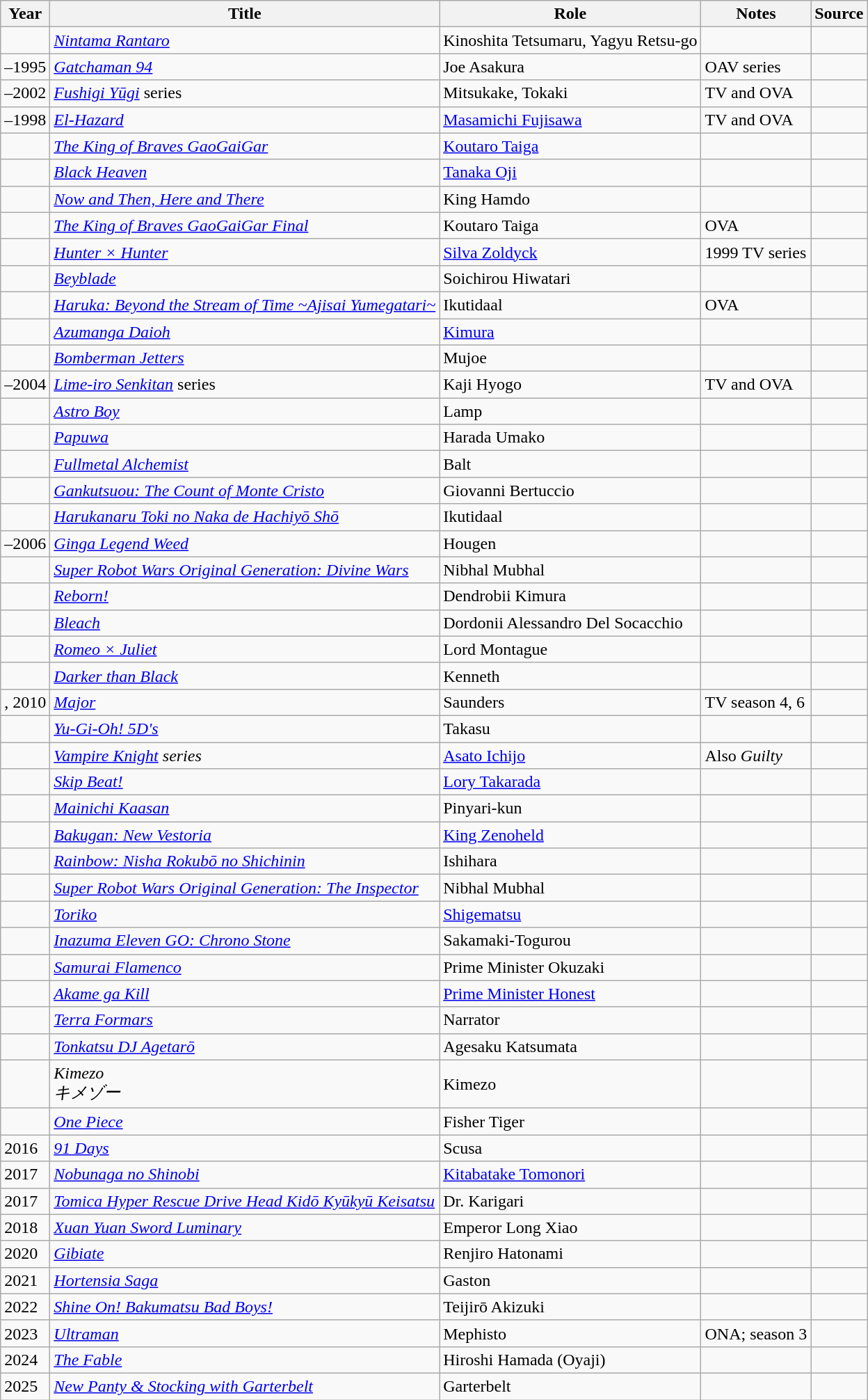<table class="wikitable sortable plainrowheaders">
<tr>
<th>Year</th>
<th>Title</th>
<th>Role</th>
<th class="unsortable">Notes</th>
<th class="unsortable">Source</th>
</tr>
<tr>
<td></td>
<td><em><a href='#'>Nintama Rantaro</a></em></td>
<td>Kinoshita Tetsumaru, Yagyu Retsu-go</td>
<td></td>
<td></td>
</tr>
<tr>
<td>–1995</td>
<td><em><a href='#'>Gatchaman 94</a></em></td>
<td>Joe Asakura</td>
<td>OAV series</td>
<td></td>
</tr>
<tr>
<td>–2002</td>
<td><em><a href='#'>Fushigi Yūgi</a></em> series</td>
<td>Mitsukake, Tokaki</td>
<td>TV and OVA</td>
<td></td>
</tr>
<tr>
<td>–1998</td>
<td><em><a href='#'>El-Hazard</a></em></td>
<td><a href='#'>Masamichi Fujisawa</a></td>
<td>TV and OVA</td>
<td></td>
</tr>
<tr>
<td></td>
<td><em><a href='#'>The King of Braves GaoGaiGar</a></em></td>
<td><a href='#'>Koutaro Taiga</a></td>
<td></td>
<td></td>
</tr>
<tr>
<td></td>
<td><em><a href='#'>Black Heaven</a></em></td>
<td><a href='#'>Tanaka Oji</a></td>
<td></td>
<td></td>
</tr>
<tr>
<td></td>
<td><em><a href='#'>Now and Then, Here and There</a></em></td>
<td>King Hamdo</td>
<td></td>
<td></td>
</tr>
<tr>
<td></td>
<td><em><a href='#'>The King of Braves GaoGaiGar Final</a></em></td>
<td>Koutaro Taiga</td>
<td>OVA</td>
<td></td>
</tr>
<tr>
<td></td>
<td><em><a href='#'>Hunter × Hunter</a></em></td>
<td><a href='#'>Silva Zoldyck</a></td>
<td>1999 TV series</td>
<td></td>
</tr>
<tr>
<td></td>
<td><em><a href='#'>Beyblade</a></em></td>
<td>Soichirou Hiwatari</td>
<td></td>
<td></td>
</tr>
<tr>
<td></td>
<td><em><a href='#'>Haruka: Beyond the Stream of Time ~Ajisai Yumegatari~</a></em></td>
<td>Ikutidaal</td>
<td>OVA</td>
<td></td>
</tr>
<tr>
<td></td>
<td><em><a href='#'>Azumanga Daioh</a></em></td>
<td><a href='#'>Kimura</a></td>
<td></td>
<td></td>
</tr>
<tr>
<td></td>
<td><em><a href='#'>Bomberman Jetters</a></em></td>
<td>Mujoe</td>
<td></td>
<td></td>
</tr>
<tr>
<td>–2004</td>
<td><em><a href='#'>Lime-iro Senkitan</a></em> series</td>
<td>Kaji Hyogo</td>
<td>TV and OVA</td>
<td></td>
</tr>
<tr>
<td></td>
<td><em><a href='#'>Astro Boy</a></em></td>
<td>Lamp</td>
<td></td>
<td></td>
</tr>
<tr>
<td></td>
<td><em><a href='#'>Papuwa</a></em></td>
<td>Harada Umako</td>
<td></td>
<td></td>
</tr>
<tr>
<td></td>
<td><em><a href='#'>Fullmetal Alchemist</a></em></td>
<td>Balt</td>
<td></td>
<td></td>
</tr>
<tr>
<td></td>
<td><em><a href='#'>Gankutsuou: The Count of Monte Cristo</a></em></td>
<td>Giovanni Bertuccio</td>
<td></td>
<td></td>
</tr>
<tr>
<td></td>
<td><em><a href='#'>Harukanaru Toki no Naka de Hachiyō Shō</a></em></td>
<td>Ikutidaal</td>
<td></td>
<td></td>
</tr>
<tr>
<td>–2006</td>
<td><em><a href='#'>Ginga Legend Weed</a></em></td>
<td>Hougen</td>
<td></td>
<td></td>
</tr>
<tr>
<td></td>
<td><em><a href='#'>Super Robot Wars Original Generation: Divine Wars</a></em></td>
<td>Nibhal Mubhal</td>
<td></td>
<td></td>
</tr>
<tr>
<td></td>
<td><em><a href='#'>Reborn!</a></em></td>
<td>Dendrobii Kimura</td>
<td></td>
<td></td>
</tr>
<tr>
<td></td>
<td><em><a href='#'>Bleach</a></em></td>
<td>Dordonii Alessandro Del Socacchio</td>
<td></td>
<td></td>
</tr>
<tr>
<td></td>
<td><em><a href='#'>Romeo × Juliet</a></em></td>
<td>Lord Montague</td>
<td></td>
<td></td>
</tr>
<tr>
<td></td>
<td><em><a href='#'>Darker than Black</a></em></td>
<td>Kenneth</td>
<td></td>
<td></td>
</tr>
<tr>
<td>, 2010</td>
<td><em><a href='#'>Major</a></em></td>
<td>Saunders</td>
<td>TV season 4, 6</td>
<td></td>
</tr>
<tr>
<td></td>
<td><em><a href='#'>Yu-Gi-Oh! 5D's</a></em></td>
<td>Takasu</td>
<td></td>
<td></td>
</tr>
<tr>
<td></td>
<td><em><a href='#'>Vampire Knight</a> series</em></td>
<td><a href='#'>Asato Ichijo</a></td>
<td>Also <em>Guilty</em></td>
<td></td>
</tr>
<tr>
<td></td>
<td><em><a href='#'>Skip Beat!</a></em></td>
<td><a href='#'>Lory Takarada</a></td>
<td></td>
<td></td>
</tr>
<tr>
<td></td>
<td><em><a href='#'>Mainichi Kaasan</a></em></td>
<td>Pinyari-kun</td>
<td></td>
<td></td>
</tr>
<tr>
<td></td>
<td><em><a href='#'>Bakugan: New Vestoria</a></em></td>
<td><a href='#'>King Zenoheld</a></td>
<td></td>
<td></td>
</tr>
<tr>
<td></td>
<td><em><a href='#'>Rainbow: Nisha Rokubō no Shichinin</a></em></td>
<td>Ishihara</td>
<td></td>
<td></td>
</tr>
<tr>
<td></td>
<td><em><a href='#'>Super Robot Wars Original Generation: The Inspector</a></em></td>
<td>Nibhal Mubhal</td>
<td></td>
<td></td>
</tr>
<tr>
<td></td>
<td><em><a href='#'>Toriko</a></em></td>
<td><a href='#'>Shigematsu</a></td>
<td></td>
<td></td>
</tr>
<tr>
<td></td>
<td><em><a href='#'>Inazuma Eleven GO: Chrono Stone</a></em></td>
<td>Sakamaki-Togurou</td>
<td></td>
<td></td>
</tr>
<tr>
<td></td>
<td><em><a href='#'>Samurai Flamenco</a></em></td>
<td>Prime Minister Okuzaki</td>
<td></td>
<td></td>
</tr>
<tr>
<td></td>
<td><em><a href='#'>Akame ga Kill</a></em></td>
<td><a href='#'>Prime Minister Honest</a></td>
<td></td>
<td></td>
</tr>
<tr>
<td></td>
<td><em><a href='#'>Terra Formars</a></em></td>
<td>Narrator</td>
<td></td>
<td></td>
</tr>
<tr>
<td></td>
<td><em><a href='#'>Tonkatsu DJ Agetarō</a></em></td>
<td>Agesaku Katsumata</td>
<td></td>
<td></td>
</tr>
<tr>
<td></td>
<td><em>Kimezo<br>キメゾー</em></td>
<td>Kimezo</td>
<td></td>
<td></td>
</tr>
<tr>
<td></td>
<td><em><a href='#'>One Piece</a></em></td>
<td>Fisher Tiger</td>
<td></td>
<td></td>
</tr>
<tr>
<td>2016</td>
<td><em><a href='#'>91 Days</a></em></td>
<td>Scusa</td>
<td></td>
<td></td>
</tr>
<tr>
<td>2017</td>
<td><em><a href='#'>Nobunaga no Shinobi</a></em></td>
<td><a href='#'>Kitabatake Tomonori</a></td>
<td></td>
<td></td>
</tr>
<tr>
<td>2017</td>
<td><em><a href='#'>Tomica Hyper Rescue Drive Head Kidō Kyūkyū Keisatsu</a></em></td>
<td>Dr. Karigari</td>
<td></td>
<td></td>
</tr>
<tr>
<td>2018</td>
<td><em><a href='#'>Xuan Yuan Sword Luminary</a></em></td>
<td>Emperor Long Xiao</td>
<td></td>
<td></td>
</tr>
<tr>
<td>2020</td>
<td><em><a href='#'>Gibiate</a></em></td>
<td>Renjiro Hatonami</td>
<td></td>
<td></td>
</tr>
<tr>
<td>2021</td>
<td><em><a href='#'>Hortensia Saga</a></em></td>
<td>Gaston</td>
<td></td>
<td></td>
</tr>
<tr>
<td>2022</td>
<td><em><a href='#'>Shine On! Bakumatsu Bad Boys!</a></em></td>
<td>Teijirō Akizuki</td>
<td></td>
<td></td>
</tr>
<tr>
<td>2023</td>
<td><em><a href='#'>Ultraman</a></em></td>
<td>Mephisto</td>
<td>ONA; season 3</td>
<td></td>
</tr>
<tr>
<td>2024</td>
<td><em><a href='#'>The Fable</a></em></td>
<td>Hiroshi Hamada (Oyaji)</td>
<td></td>
<td></td>
</tr>
<tr>
<td>2025</td>
<td><em><a href='#'>New Panty & Stocking with Garterbelt</a></em></td>
<td>Garterbelt</td>
<td></td>
<td></td>
</tr>
</table>
